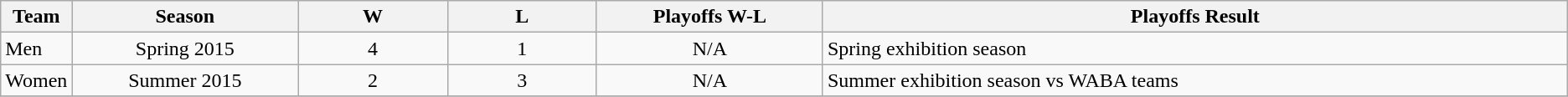<table class="wikitable">
<tr>
<th>Team</th>
<th bgcolor="#DDDDFF" width="15%">Season</th>
<th bgcolor="#DDDDFF" width="10%">W</th>
<th bgcolor="#DDDDFF" width="10%">L</th>
<th bgcolor="#DDDDFF" width="15%">Playoffs W-L</th>
<th bgcolor="#DDDDFF" width="50%">Playoffs Result</th>
</tr>
<tr>
<td>Men</td>
<td align="center">Spring 2015</td>
<td align="center">4</td>
<td align="center">1</td>
<td align="center">N/A</td>
<td>Spring exhibition season</td>
</tr>
<tr>
<td>Women</td>
<td align="center">Summer 2015</td>
<td align="center">2</td>
<td align="center">3</td>
<td align="center">N/A</td>
<td>Summer exhibition season vs WABA teams</td>
</tr>
<tr>
</tr>
</table>
